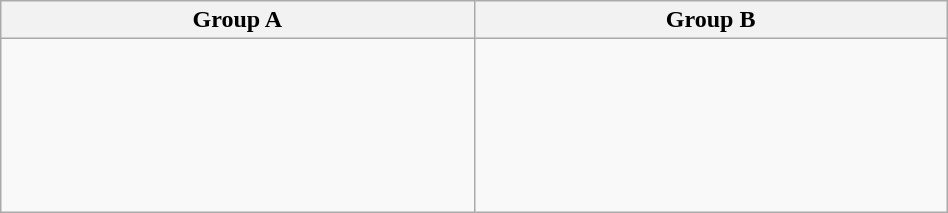<table class="wikitable" width=50%>
<tr>
<th width=25%>Group A</th>
<th width=25%>Group B</th>
</tr>
<tr>
<td><br><br>
<br>
<br>
<br>
<br></td>
<td><br><br>
<br>
<br>
<br>
<br></td>
</tr>
</table>
